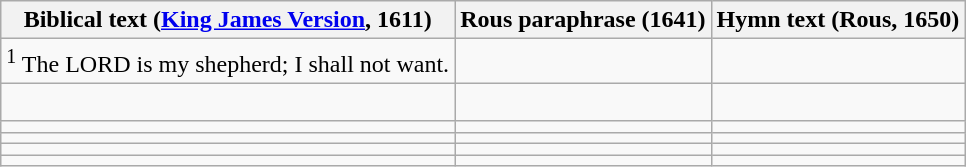<table class="wikitable">
<tr>
<th>Biblical text (<a href='#'>King James Version</a>, 1611)</th>
<th>Rous paraphrase (1641)</th>
<th>Hymn text (Rous, 1650)</th>
</tr>
<tr>
<td><sup>1</sup> The LORD is my shepherd; I shall not want.</td>
<td></td>
<td></td>
</tr>
<tr>
<td></td>
<td></td>
<td> </td>
</tr>
<tr>
<td></td>
<td></td>
<td></td>
</tr>
<tr>
<td></td>
<td></td>
<td></td>
</tr>
<tr>
<td></td>
<td></td>
<td></td>
</tr>
<tr>
<td></td>
<td></td>
<td></td>
</tr>
</table>
